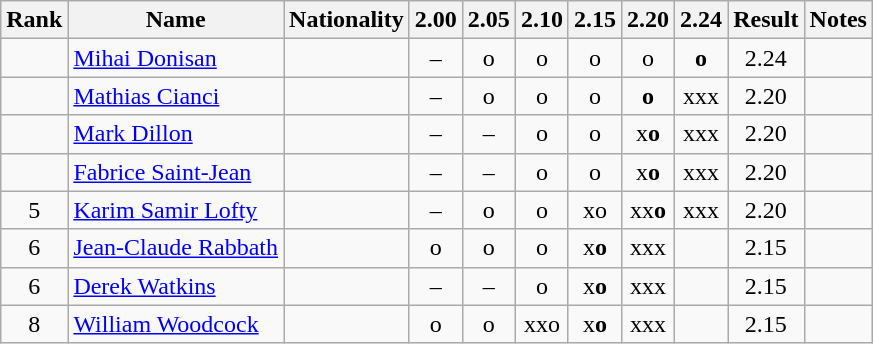<table class="wikitable sortable" style="text-align:center">
<tr>
<th>Rank</th>
<th>Name</th>
<th>Nationality</th>
<th>2.00</th>
<th>2.05</th>
<th>2.10</th>
<th>2.15</th>
<th>2.20</th>
<th>2.24</th>
<th>Result</th>
<th>Notes</th>
</tr>
<tr>
<td></td>
<td align=left><a href='#'>Mihai Donisan</a></td>
<td align=left></td>
<td>–</td>
<td>o</td>
<td>o</td>
<td>o</td>
<td>o</td>
<td><strong>o</strong></td>
<td>2.24</td>
<td></td>
</tr>
<tr>
<td></td>
<td align=left><a href='#'>Mathias Cianci</a></td>
<td align=left></td>
<td>–</td>
<td>o</td>
<td>o</td>
<td>o</td>
<td><strong>o</strong></td>
<td>xxx</td>
<td>2.20</td>
<td></td>
</tr>
<tr>
<td></td>
<td align=left><a href='#'>Mark Dillon</a></td>
<td align=left></td>
<td>–</td>
<td>–</td>
<td>o</td>
<td>o</td>
<td>x<strong>o</strong></td>
<td>xxx</td>
<td>2.20</td>
<td></td>
</tr>
<tr>
<td></td>
<td align=left><a href='#'>Fabrice Saint-Jean</a></td>
<td align=left></td>
<td>–</td>
<td>–</td>
<td>o</td>
<td>o</td>
<td>x<strong>o</strong></td>
<td>xxx</td>
<td>2.20</td>
<td></td>
</tr>
<tr>
<td>5</td>
<td align=left><a href='#'>Karim Samir Lofty</a></td>
<td align=left></td>
<td>–</td>
<td>o</td>
<td>o</td>
<td>xo</td>
<td>xx<strong>o</strong></td>
<td>xxx</td>
<td>2.20</td>
<td></td>
</tr>
<tr>
<td>6</td>
<td align=left><a href='#'>Jean-Claude Rabbath</a></td>
<td align=left></td>
<td>o</td>
<td>o</td>
<td>o</td>
<td>x<strong>o</strong></td>
<td>xxx</td>
<td></td>
<td>2.15</td>
<td></td>
</tr>
<tr>
<td>6</td>
<td align=left><a href='#'>Derek Watkins</a></td>
<td align=left></td>
<td>–</td>
<td>–</td>
<td>o</td>
<td>x<strong>o</strong></td>
<td>xxx</td>
<td></td>
<td>2.15</td>
<td></td>
</tr>
<tr>
<td>8</td>
<td align=left><a href='#'>William Woodcock</a></td>
<td align=left></td>
<td>o</td>
<td>o</td>
<td>xxo</td>
<td>x<strong>o</strong></td>
<td>xxx</td>
<td></td>
<td>2.15</td>
<td></td>
</tr>
</table>
